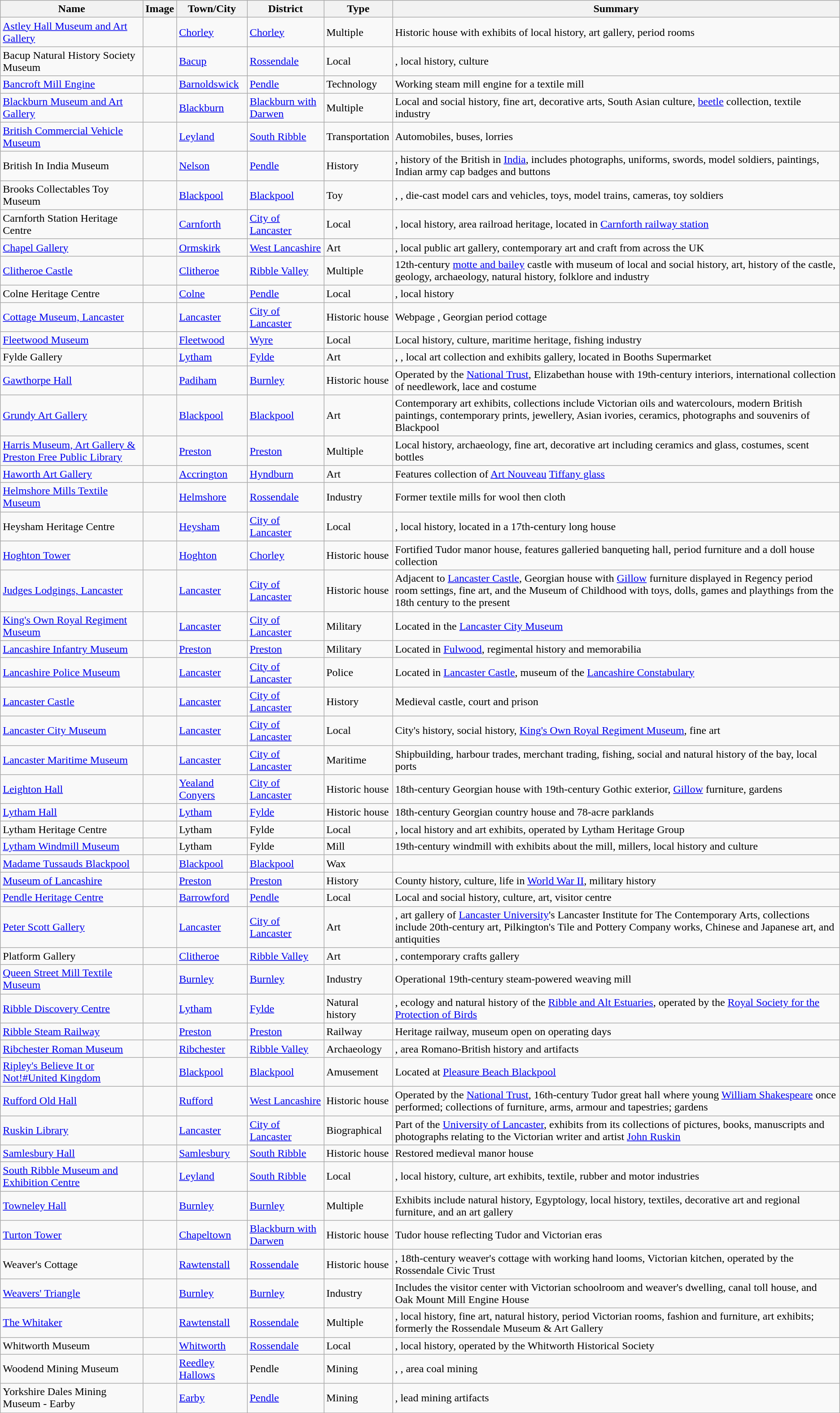<table class="wikitable sortable">
<tr>
<th>Name</th>
<th>Image</th>
<th>Town/City</th>
<th>District</th>
<th>Type</th>
<th>Summary</th>
</tr>
<tr>
<td><a href='#'>Astley Hall Museum and Art Gallery</a></td>
<td></td>
<td><a href='#'>Chorley</a></td>
<td><a href='#'>Chorley</a></td>
<td>Multiple</td>
<td>Historic house with exhibits of local history, art gallery, period rooms</td>
</tr>
<tr>
<td>Bacup Natural History Society Museum</td>
<td></td>
<td><a href='#'>Bacup</a></td>
<td><a href='#'>Rossendale</a></td>
<td>Local</td>
<td>, local history, culture</td>
</tr>
<tr>
<td><a href='#'>Bancroft Mill Engine</a></td>
<td></td>
<td><a href='#'>Barnoldswick</a></td>
<td><a href='#'>Pendle</a></td>
<td>Technology</td>
<td>Working steam mill engine for a textile mill</td>
</tr>
<tr>
<td><a href='#'>Blackburn Museum and Art Gallery</a></td>
<td></td>
<td><a href='#'>Blackburn</a></td>
<td><a href='#'>Blackburn with Darwen</a></td>
<td>Multiple</td>
<td>Local and social history, fine art, decorative arts, South Asian culture, <a href='#'>beetle</a> collection, textile industry</td>
</tr>
<tr>
<td><a href='#'>British Commercial Vehicle Museum</a></td>
<td></td>
<td><a href='#'>Leyland</a></td>
<td><a href='#'>South Ribble</a></td>
<td>Transportation</td>
<td>Automobiles, buses, lorries</td>
</tr>
<tr>
<td>British In India Museum</td>
<td></td>
<td><a href='#'>Nelson</a></td>
<td><a href='#'>Pendle</a></td>
<td>History</td>
<td>, history of the British in <a href='#'>India</a>, includes photographs, uniforms, swords, model soldiers, paintings, Indian army cap badges and buttons</td>
</tr>
<tr>
<td>Brooks Collectables Toy Museum</td>
<td></td>
<td><a href='#'>Blackpool</a></td>
<td><a href='#'>Blackpool</a></td>
<td>Toy</td>
<td>, , die-cast model cars and vehicles, toys, model trains, cameras, toy soldiers</td>
</tr>
<tr>
<td>Carnforth Station Heritage Centre</td>
<td></td>
<td><a href='#'>Carnforth</a></td>
<td><a href='#'>City of Lancaster</a></td>
<td>Local</td>
<td>, local history, area railroad heritage, located in <a href='#'>Carnforth railway station</a></td>
</tr>
<tr>
<td><a href='#'>Chapel Gallery</a></td>
<td></td>
<td><a href='#'>Ormskirk</a></td>
<td><a href='#'>West Lancashire</a></td>
<td>Art</td>
<td>, local public art gallery, contemporary art and craft from across the UK</td>
</tr>
<tr>
<td><a href='#'>Clitheroe Castle</a></td>
<td></td>
<td><a href='#'>Clitheroe</a></td>
<td><a href='#'>Ribble Valley</a></td>
<td>Multiple</td>
<td>12th-century <a href='#'>motte and bailey</a> castle with museum of local and social history, art, history of the castle, geology, archaeology, natural history, folklore and industry</td>
</tr>
<tr>
<td>Colne Heritage Centre</td>
<td></td>
<td><a href='#'>Colne</a></td>
<td><a href='#'>Pendle</a></td>
<td>Local</td>
<td>, local history</td>
</tr>
<tr>
<td><a href='#'>Cottage Museum, Lancaster</a></td>
<td></td>
<td><a href='#'>Lancaster</a></td>
<td><a href='#'>City of Lancaster</a></td>
<td>Historic house</td>
<td>Webpage , Georgian period cottage</td>
</tr>
<tr>
<td><a href='#'>Fleetwood Museum</a></td>
<td></td>
<td><a href='#'>Fleetwood</a></td>
<td><a href='#'>Wyre</a></td>
<td>Local</td>
<td>Local history, culture, maritime heritage, fishing industry</td>
</tr>
<tr>
<td>Fylde Gallery</td>
<td></td>
<td><a href='#'>Lytham</a></td>
<td><a href='#'>Fylde</a></td>
<td>Art</td>
<td>, , local art collection and exhibits gallery, located in Booths Supermarket</td>
</tr>
<tr>
<td><a href='#'>Gawthorpe Hall</a></td>
<td></td>
<td><a href='#'>Padiham</a></td>
<td><a href='#'>Burnley</a></td>
<td>Historic house</td>
<td>Operated by the <a href='#'>National Trust</a>, Elizabethan house with 19th-century interiors, international collection of needlework, lace and costume</td>
</tr>
<tr>
<td><a href='#'>Grundy Art Gallery</a></td>
<td></td>
<td><a href='#'>Blackpool</a></td>
<td><a href='#'>Blackpool</a></td>
<td>Art</td>
<td>Contemporary art exhibits, collections include Victorian oils and watercolours, modern British paintings, contemporary prints, jewellery, Asian ivories, ceramics, photographs and souvenirs of Blackpool</td>
</tr>
<tr>
<td><a href='#'>Harris Museum, Art Gallery & Preston Free Public Library</a></td>
<td></td>
<td><a href='#'>Preston</a></td>
<td><a href='#'>Preston</a></td>
<td>Multiple</td>
<td>Local history, archaeology, fine art, decorative art including ceramics and glass, costumes, scent bottles</td>
</tr>
<tr>
<td><a href='#'>Haworth Art Gallery</a></td>
<td></td>
<td><a href='#'>Accrington</a></td>
<td><a href='#'>Hyndburn</a></td>
<td>Art</td>
<td>Features collection of <a href='#'>Art Nouveau</a> <a href='#'>Tiffany glass</a></td>
</tr>
<tr>
<td><a href='#'>Helmshore Mills Textile Museum</a></td>
<td></td>
<td><a href='#'>Helmshore</a></td>
<td><a href='#'>Rossendale</a></td>
<td>Industry</td>
<td>Former textile mills for wool then cloth</td>
</tr>
<tr>
<td>Heysham Heritage Centre</td>
<td></td>
<td><a href='#'>Heysham</a></td>
<td><a href='#'>City of Lancaster</a></td>
<td>Local</td>
<td>, local history, located in a 17th-century long house</td>
</tr>
<tr>
<td><a href='#'>Hoghton Tower</a></td>
<td></td>
<td><a href='#'>Hoghton</a></td>
<td><a href='#'>Chorley</a></td>
<td>Historic house</td>
<td>Fortified Tudor manor house, features galleried banqueting hall, period furniture and a doll house collection</td>
</tr>
<tr>
<td><a href='#'>Judges Lodgings, Lancaster</a></td>
<td></td>
<td><a href='#'>Lancaster</a></td>
<td><a href='#'>City of Lancaster</a></td>
<td>Historic house</td>
<td>Adjacent to <a href='#'>Lancaster Castle</a>, Georgian house with <a href='#'>Gillow</a> furniture displayed in Regency period room settings, fine art, and the Museum of Childhood with toys, dolls, games and playthings from the 18th century to the present</td>
</tr>
<tr>
<td><a href='#'>King's Own Royal Regiment Museum</a></td>
<td></td>
<td><a href='#'>Lancaster</a></td>
<td><a href='#'>City of Lancaster</a></td>
<td>Military</td>
<td>Located in the <a href='#'>Lancaster City Museum</a></td>
</tr>
<tr>
<td><a href='#'>Lancashire Infantry Museum</a></td>
<td></td>
<td><a href='#'>Preston</a></td>
<td><a href='#'>Preston</a></td>
<td>Military</td>
<td>Located in <a href='#'>Fulwood</a>, regimental history and memorabilia</td>
</tr>
<tr>
<td><a href='#'>Lancashire Police Museum</a></td>
<td></td>
<td><a href='#'>Lancaster</a></td>
<td><a href='#'>City of Lancaster</a></td>
<td>Police</td>
<td>Located in <a href='#'>Lancaster Castle</a>, museum of the <a href='#'>Lancashire Constabulary</a></td>
</tr>
<tr>
<td><a href='#'>Lancaster Castle</a></td>
<td></td>
<td><a href='#'>Lancaster</a></td>
<td><a href='#'>City of Lancaster</a></td>
<td>History</td>
<td>Medieval castle, court and prison</td>
</tr>
<tr>
<td><a href='#'>Lancaster City Museum</a></td>
<td></td>
<td><a href='#'>Lancaster</a></td>
<td><a href='#'>City of Lancaster</a></td>
<td>Local</td>
<td>City's history, social history, <a href='#'>King's Own Royal Regiment Museum</a>, fine art</td>
</tr>
<tr>
<td><a href='#'>Lancaster Maritime Museum</a></td>
<td></td>
<td><a href='#'>Lancaster</a></td>
<td><a href='#'>City of Lancaster</a></td>
<td>Maritime</td>
<td>Shipbuilding, harbour trades, merchant trading, fishing, social and natural history of the bay, local ports</td>
</tr>
<tr>
<td><a href='#'>Leighton Hall</a></td>
<td></td>
<td><a href='#'>Yealand Conyers</a></td>
<td><a href='#'>City of Lancaster</a></td>
<td>Historic house</td>
<td>18th-century Georgian house with 19th-century Gothic exterior, <a href='#'>Gillow</a> furniture, gardens</td>
</tr>
<tr>
<td><a href='#'>Lytham Hall</a></td>
<td></td>
<td><a href='#'>Lytham</a></td>
<td><a href='#'>Fylde</a></td>
<td>Historic house</td>
<td>18th-century Georgian country house and 78-acre parklands</td>
</tr>
<tr>
<td>Lytham Heritage Centre</td>
<td></td>
<td>Lytham</td>
<td>Fylde</td>
<td>Local</td>
<td>, local history and art exhibits, operated by Lytham Heritage Group</td>
</tr>
<tr>
<td><a href='#'>Lytham Windmill Museum</a></td>
<td></td>
<td>Lytham</td>
<td>Fylde</td>
<td>Mill</td>
<td>19th-century windmill with exhibits about the mill, millers, local history and culture</td>
</tr>
<tr>
<td><a href='#'>Madame Tussauds Blackpool</a></td>
<td></td>
<td><a href='#'>Blackpool</a></td>
<td><a href='#'>Blackpool</a></td>
<td>Wax</td>
<td></td>
</tr>
<tr>
<td><a href='#'>Museum of Lancashire</a></td>
<td></td>
<td><a href='#'>Preston</a></td>
<td><a href='#'>Preston</a></td>
<td>History</td>
<td>County history, culture, life in <a href='#'>World War II</a>, military history</td>
</tr>
<tr>
<td><a href='#'>Pendle Heritage Centre</a></td>
<td></td>
<td><a href='#'>Barrowford</a></td>
<td><a href='#'>Pendle</a></td>
<td>Local</td>
<td>Local and social history, culture, art, visitor centre</td>
</tr>
<tr>
<td><a href='#'>Peter Scott Gallery</a></td>
<td></td>
<td><a href='#'>Lancaster</a></td>
<td><a href='#'>City of Lancaster</a></td>
<td>Art</td>
<td>, art gallery of <a href='#'>Lancaster University</a>'s Lancaster Institute for The Contemporary Arts, collections include 20th-century art, Pilkington's Tile and Pottery Company works, Chinese and Japanese art, and antiquities</td>
</tr>
<tr>
<td>Platform Gallery</td>
<td></td>
<td><a href='#'>Clitheroe</a></td>
<td><a href='#'>Ribble Valley</a></td>
<td>Art</td>
<td>, contemporary crafts gallery</td>
</tr>
<tr>
<td><a href='#'>Queen Street Mill Textile Museum</a></td>
<td></td>
<td><a href='#'>Burnley</a></td>
<td><a href='#'>Burnley</a></td>
<td>Industry</td>
<td>Operational 19th-century steam-powered weaving mill</td>
</tr>
<tr>
<td><a href='#'>Ribble Discovery Centre</a></td>
<td></td>
<td><a href='#'>Lytham</a></td>
<td><a href='#'>Fylde</a></td>
<td>Natural history</td>
<td>, ecology and natural history of the <a href='#'>Ribble and Alt Estuaries</a>, operated by the <a href='#'>Royal Society for the Protection of Birds</a></td>
</tr>
<tr>
<td><a href='#'>Ribble Steam Railway</a></td>
<td></td>
<td><a href='#'>Preston</a></td>
<td><a href='#'>Preston</a></td>
<td>Railway</td>
<td>Heritage railway, museum open on operating days</td>
</tr>
<tr>
<td><a href='#'>Ribchester Roman Museum</a></td>
<td></td>
<td><a href='#'>Ribchester</a></td>
<td><a href='#'>Ribble Valley</a></td>
<td>Archaeology</td>
<td>, area Romano-British history and artifacts</td>
</tr>
<tr>
<td><a href='#'>Ripley's Believe It or Not!#United Kingdom</a></td>
<td></td>
<td><a href='#'>Blackpool</a></td>
<td><a href='#'>Blackpool</a></td>
<td>Amusement</td>
<td>Located at <a href='#'>Pleasure Beach Blackpool</a></td>
</tr>
<tr>
<td><a href='#'>Rufford Old Hall</a></td>
<td></td>
<td><a href='#'>Rufford</a></td>
<td><a href='#'>West Lancashire</a></td>
<td>Historic house</td>
<td>Operated by the <a href='#'>National Trust</a>, 16th-century Tudor great hall where young <a href='#'>William Shakespeare</a> once performed; collections of furniture, arms, armour and tapestries; gardens</td>
</tr>
<tr>
<td><a href='#'>Ruskin Library</a></td>
<td></td>
<td><a href='#'>Lancaster</a></td>
<td><a href='#'>City of Lancaster</a></td>
<td>Biographical</td>
<td>Part of the <a href='#'>University of Lancaster</a>, exhibits from its collections of pictures, books, manuscripts and photographs relating to the Victorian writer and artist <a href='#'>John Ruskin</a></td>
</tr>
<tr>
<td><a href='#'>Samlesbury Hall</a></td>
<td></td>
<td><a href='#'>Samlesbury</a></td>
<td><a href='#'>South Ribble</a></td>
<td>Historic house</td>
<td>Restored medieval manor house</td>
</tr>
<tr>
<td><a href='#'>South Ribble Museum and Exhibition Centre</a></td>
<td></td>
<td><a href='#'>Leyland</a></td>
<td><a href='#'>South Ribble</a></td>
<td>Local</td>
<td>, local history, culture, art exhibits, textile, rubber and motor industries</td>
</tr>
<tr>
<td><a href='#'>Towneley Hall</a></td>
<td></td>
<td><a href='#'>Burnley</a></td>
<td><a href='#'>Burnley</a></td>
<td>Multiple</td>
<td>Exhibits include natural history, Egyptology, local history, textiles, decorative art and regional furniture, and an art gallery</td>
</tr>
<tr>
<td><a href='#'>Turton Tower</a></td>
<td></td>
<td><a href='#'>Chapeltown</a></td>
<td><a href='#'>Blackburn with Darwen</a></td>
<td>Historic house</td>
<td>Tudor house reflecting Tudor and Victorian eras</td>
</tr>
<tr>
<td>Weaver's Cottage</td>
<td></td>
<td><a href='#'>Rawtenstall</a></td>
<td><a href='#'>Rossendale</a></td>
<td>Historic house</td>
<td>, 18th-century weaver's cottage with working hand looms, Victorian kitchen, operated by the Rossendale Civic Trust</td>
</tr>
<tr>
<td><a href='#'>Weavers' Triangle</a></td>
<td></td>
<td><a href='#'>Burnley</a></td>
<td><a href='#'>Burnley</a></td>
<td>Industry</td>
<td>Includes the visitor center with Victorian schoolroom and weaver's dwelling, canal toll house, and Oak Mount Mill Engine House</td>
</tr>
<tr>
<td><a href='#'>The Whitaker</a></td>
<td></td>
<td><a href='#'>Rawtenstall</a></td>
<td><a href='#'>Rossendale</a></td>
<td>Multiple</td>
<td>, local history, fine art, natural history, period Victorian rooms, fashion and furniture, art exhibits; formerly the Rossendale Museum & Art Gallery</td>
</tr>
<tr>
<td>Whitworth Museum</td>
<td></td>
<td><a href='#'>Whitworth</a></td>
<td><a href='#'>Rossendale</a></td>
<td>Local</td>
<td>, local history, operated by the Whitworth Historical Society</td>
</tr>
<tr>
<td>Woodend Mining Museum</td>
<td></td>
<td><a href='#'>Reedley Hallows</a></td>
<td>Pendle</td>
<td>Mining</td>
<td>, , area coal mining</td>
</tr>
<tr>
<td>Yorkshire Dales Mining Museum - Earby</td>
<td></td>
<td><a href='#'>Earby</a></td>
<td><a href='#'>Pendle</a></td>
<td>Mining</td>
<td>, lead mining artifacts</td>
</tr>
<tr>
</tr>
</table>
